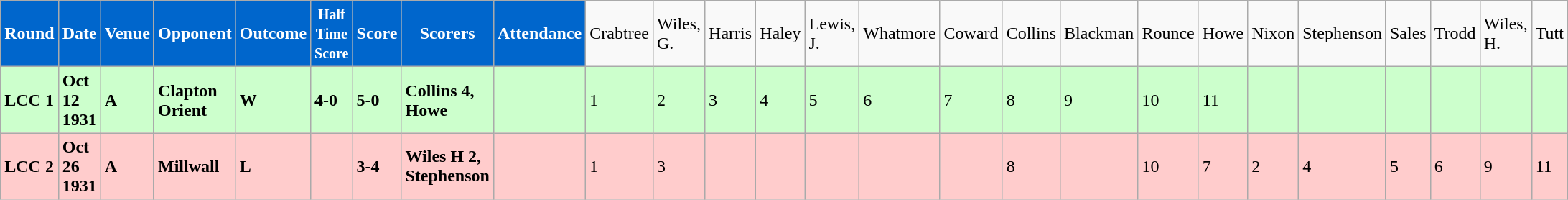<table class="wikitable">
<tr>
<th ! style="background:#0066CC; color:#FFFFFF; text-align:center;">Round</th>
<th ! style="background:#0066CC; color:#FFFFFF; text-align:center;">Date</th>
<th ! style="background:#0066CC; color:#FFFFFF; text-align:center;">Venue</th>
<th ! style="background:#0066CC; color:#FFFFFF; text-align:center;">Opponent</th>
<th ! style="background:#0066CC; color:#FFFFFF; text-align:center;">Outcome</th>
<th ! style="background:#0066CC; color:#FFFFFF; text-align:center;"><small><strong>Half Time Score</strong></small></th>
<th ! style="background:#0066CC; color:#FFFFFF; text-align:center;">Score</th>
<th ! style="background:#0066CC; color:#FFFFFF; text-align:center;">Scorers</th>
<th ! style="background:#0066CC; color:#FFFFFF; text-align:center;">Attendance</th>
<td>Crabtree</td>
<td>Wiles, G.</td>
<td>Harris</td>
<td>Haley</td>
<td>Lewis, J.</td>
<td>Whatmore</td>
<td>Coward</td>
<td>Collins</td>
<td>Blackman</td>
<td>Rounce</td>
<td>Howe</td>
<td>Nixon</td>
<td>Stephenson</td>
<td>Sales</td>
<td>Trodd</td>
<td>Wiles, H.</td>
<td>Tutt</td>
</tr>
<tr bgcolor="#CCFFCC">
<td><strong>LCC 1</strong></td>
<td><strong>Oct 12 1931</strong></td>
<td><strong>A</strong></td>
<td><strong>Clapton Orient</strong></td>
<td><strong>W</strong></td>
<td><strong>4-0</strong></td>
<td><strong>5-0</strong></td>
<td><strong>Collins 4, Howe</strong></td>
<td></td>
<td>1</td>
<td>2</td>
<td>3</td>
<td>4</td>
<td>5</td>
<td>6</td>
<td>7</td>
<td>8</td>
<td>9</td>
<td>10</td>
<td>11</td>
<td></td>
<td></td>
<td></td>
<td></td>
<td></td>
<td></td>
</tr>
<tr bgcolor="#FFCCCC">
<td><strong>LCC 2</strong></td>
<td><strong>Oct 26 1931</strong></td>
<td><strong>A</strong></td>
<td><strong>Millwall</strong></td>
<td><strong>L</strong></td>
<td></td>
<td><strong>3-4</strong></td>
<td><strong>Wiles H 2, Stephenson</strong></td>
<td></td>
<td>1</td>
<td>3</td>
<td></td>
<td></td>
<td></td>
<td></td>
<td></td>
<td>8</td>
<td></td>
<td>10</td>
<td>7</td>
<td>2</td>
<td>4</td>
<td>5</td>
<td>6</td>
<td>9</td>
<td>11</td>
</tr>
</table>
